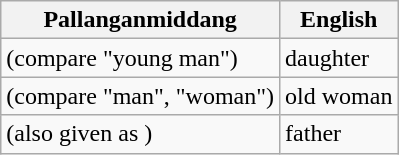<table class="wikitable">
<tr>
<th>Pallanganmiddang</th>
<th>English</th>
</tr>
<tr>
<td> (compare  "young man")</td>
<td>daughter</td>
</tr>
<tr>
<td> (compare  "man", "woman")</td>
<td>old woman</td>
</tr>
<tr>
<td> (also given as )</td>
<td>father</td>
</tr>
</table>
